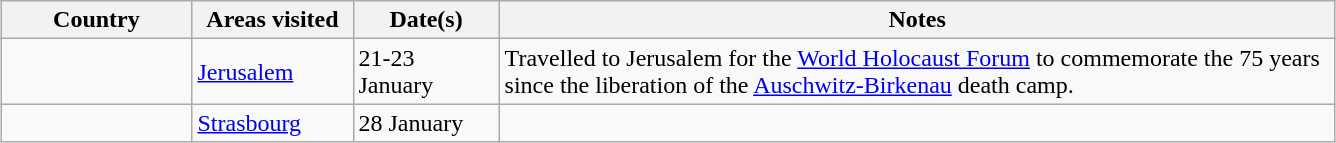<table class="wikitable" style="margin: 1em auto 1em auto">
<tr>
<th width="120">Country</th>
<th width="100">Areas visited</th>
<th width="90">Date(s)</th>
<th width="550">Notes</th>
</tr>
<tr>
<td></td>
<td><a href='#'>Jerusalem</a></td>
<td>21-23 January</td>
<td>Travelled to Jerusalem for the <a href='#'>World Holocaust Forum</a> to commemorate the 75 years since the liberation of the <a href='#'>Auschwitz-Birkenau</a> death camp.</td>
</tr>
<tr>
<td></td>
<td><a href='#'>Strasbourg</a></td>
<td>28 January</td>
<td></td>
</tr>
</table>
